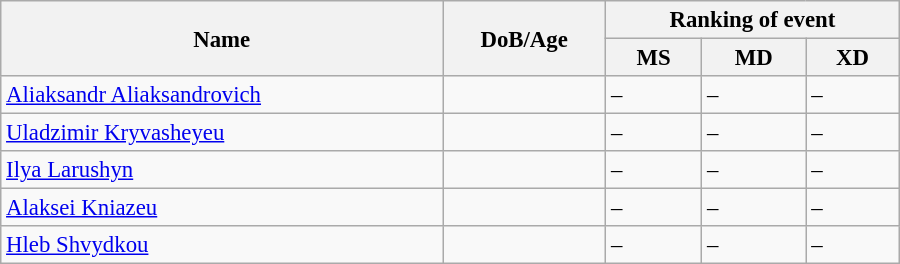<table class="wikitable" style="width:600px; font-size:95%;">
<tr>
<th rowspan="2" align="left">Name</th>
<th rowspan="2" align="left">DoB/Age</th>
<th colspan="3" align="center">Ranking of event</th>
</tr>
<tr>
<th align="center">MS</th>
<th>MD</th>
<th align="center">XD</th>
</tr>
<tr>
<td><a href='#'>Aliaksandr Aliaksandrovich</a></td>
<td></td>
<td>–</td>
<td>–</td>
<td>–</td>
</tr>
<tr>
<td><a href='#'>Uladzimir Kryvasheyeu</a></td>
<td></td>
<td>–</td>
<td>–</td>
<td>–</td>
</tr>
<tr>
<td><a href='#'>Ilya Larushyn</a></td>
<td></td>
<td>–</td>
<td>–</td>
<td>–</td>
</tr>
<tr>
<td><a href='#'>Alaksei Kniazeu</a></td>
<td></td>
<td>–</td>
<td>–</td>
<td>–</td>
</tr>
<tr>
<td><a href='#'>Hleb Shvydkou</a></td>
<td></td>
<td>–</td>
<td>–</td>
<td>–</td>
</tr>
</table>
